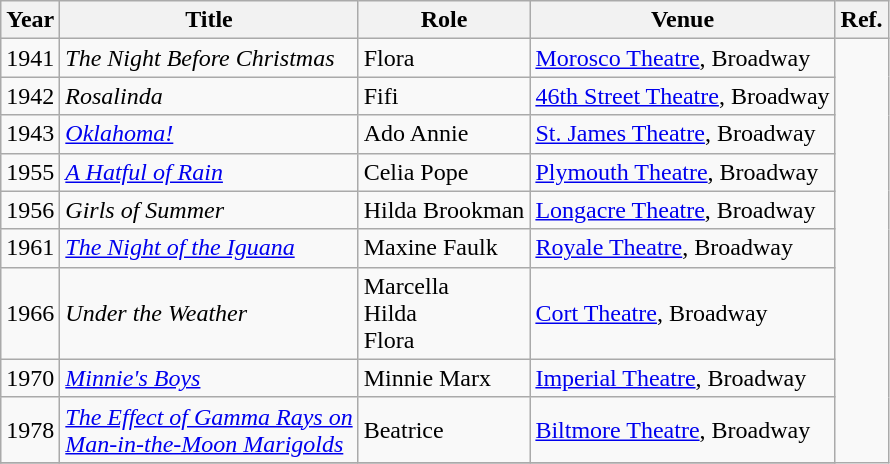<table class="wikitable">
<tr>
<th>Year</th>
<th>Title</th>
<th>Role</th>
<th>Venue</th>
<th>Ref.</th>
</tr>
<tr>
<td>1941</td>
<td><em>The Night Before Christmas</em></td>
<td>Flora</td>
<td><a href='#'>Morosco Theatre</a>, Broadway</td>
<td rowspan=10></td>
</tr>
<tr>
<td>1942</td>
<td><em>Rosalinda</em></td>
<td>Fifi</td>
<td><a href='#'>46th Street Theatre</a>, Broadway</td>
</tr>
<tr>
<td>1943</td>
<td><em><a href='#'>Oklahoma!</a></em></td>
<td>Ado Annie</td>
<td><a href='#'>St. James Theatre</a>, Broadway</td>
</tr>
<tr>
<td>1955</td>
<td><em><a href='#'>A Hatful of Rain</a></em></td>
<td>Celia Pope</td>
<td><a href='#'>Plymouth Theatre</a>, Broadway</td>
</tr>
<tr>
<td>1956</td>
<td><em>Girls of Summer</em></td>
<td>Hilda Brookman</td>
<td><a href='#'>Longacre Theatre</a>, Broadway</td>
</tr>
<tr>
<td>1961</td>
<td><em><a href='#'>The Night of the Iguana</a></em></td>
<td>Maxine Faulk</td>
<td><a href='#'>Royale Theatre</a>, Broadway</td>
</tr>
<tr>
<td>1966</td>
<td><em>Under the Weather</em></td>
<td>Marcella <br> Hilda <br> Flora</td>
<td><a href='#'>Cort Theatre</a>, Broadway</td>
</tr>
<tr>
<td>1970</td>
<td><em><a href='#'>Minnie's Boys</a></em></td>
<td>Minnie Marx</td>
<td><a href='#'>Imperial Theatre</a>, Broadway</td>
</tr>
<tr>
<td>1978</td>
<td><em><a href='#'>The Effect of Gamma Rays on <br> Man-in-the-Moon Marigolds</a></em></td>
<td>Beatrice</td>
<td><a href='#'>Biltmore Theatre</a>, Broadway</td>
</tr>
<tr>
</tr>
</table>
